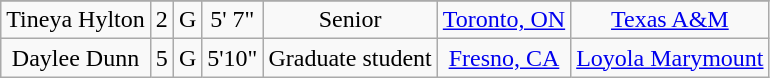<table class="wikitable sortable" style="text-align: center">
<tr align=center>
</tr>
<tr>
<td>Tineya Hylton</td>
<td>2</td>
<td>G</td>
<td>5' 7"</td>
<td>Senior</td>
<td><a href='#'>Toronto, ON</a></td>
<td><a href='#'>Texas A&M</a></td>
</tr>
<tr>
<td>Daylee Dunn</td>
<td>5</td>
<td>G</td>
<td>5'10"</td>
<td>Graduate student</td>
<td><a href='#'>Fresno, CA</a></td>
<td><a href='#'>Loyola Marymount</a></td>
</tr>
</table>
